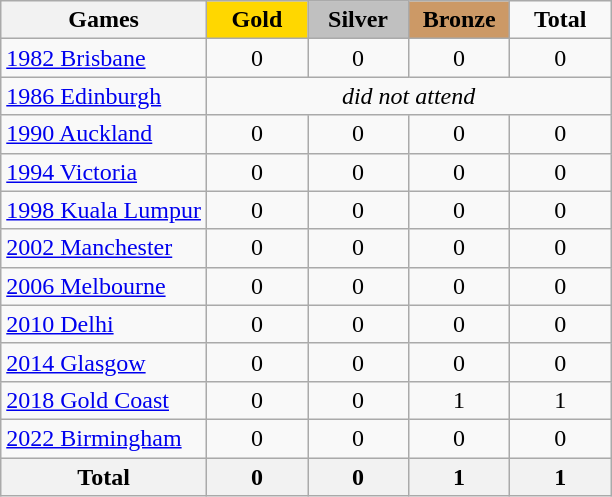<table class="wikitable" style="text-align:center">
<tr>
<th>Games</th>
<td width=60 bgcolor=gold><strong>Gold</strong></td>
<td width=60 bgcolor=silver><strong>Silver</strong></td>
<td width=60 bgcolor=cc9966><strong>Bronze</strong></td>
<td width=60><strong>Total</strong></td>
</tr>
<tr>
<td align=left><a href='#'>1982 Brisbane</a></td>
<td>0</td>
<td>0</td>
<td>0</td>
<td>0</td>
</tr>
<tr>
<td align=left><a href='#'>1986 Edinburgh</a></td>
<td colspan=4><em>did not attend</em></td>
</tr>
<tr>
<td align=left><a href='#'>1990 Auckland</a></td>
<td>0</td>
<td>0</td>
<td>0</td>
<td>0</td>
</tr>
<tr>
<td align=left><a href='#'>1994 Victoria</a></td>
<td>0</td>
<td>0</td>
<td>0</td>
<td>0</td>
</tr>
<tr>
<td align=left><a href='#'>1998 Kuala Lumpur</a></td>
<td>0</td>
<td>0</td>
<td>0</td>
<td>0</td>
</tr>
<tr>
<td align=left><a href='#'>2002 Manchester</a></td>
<td>0</td>
<td>0</td>
<td>0</td>
<td>0</td>
</tr>
<tr>
<td align=left><a href='#'>2006 Melbourne</a></td>
<td>0</td>
<td>0</td>
<td>0</td>
<td>0</td>
</tr>
<tr>
<td align=left><a href='#'>2010 Delhi</a></td>
<td>0</td>
<td>0</td>
<td>0</td>
<td>0</td>
</tr>
<tr>
<td align=left><a href='#'>2014 Glasgow</a></td>
<td>0</td>
<td>0</td>
<td>0</td>
<td>0</td>
</tr>
<tr>
<td align=left><a href='#'>2018 Gold Coast</a></td>
<td>0</td>
<td>0</td>
<td>1</td>
<td>1</td>
</tr>
<tr>
<td align=left><a href='#'>2022 Birmingham</a></td>
<td>0</td>
<td>0</td>
<td>0</td>
<td>0</td>
</tr>
<tr>
<th>Total</th>
<th>0</th>
<th>0</th>
<th>1</th>
<th>1</th>
</tr>
</table>
